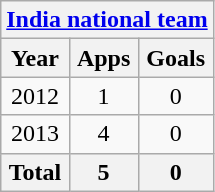<table class="wikitable" style="text-align:center">
<tr>
<th colspan=3><a href='#'>India national team</a></th>
</tr>
<tr>
<th>Year</th>
<th>Apps</th>
<th>Goals</th>
</tr>
<tr>
<td>2012</td>
<td>1</td>
<td>0</td>
</tr>
<tr>
<td>2013</td>
<td>4</td>
<td>0</td>
</tr>
<tr>
<th>Total</th>
<th>5</th>
<th>0</th>
</tr>
</table>
